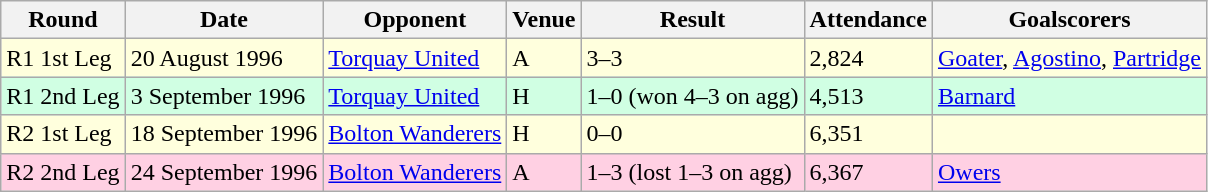<table class="wikitable">
<tr>
<th>Round</th>
<th>Date</th>
<th>Opponent</th>
<th>Venue</th>
<th>Result</th>
<th>Attendance</th>
<th>Goalscorers</th>
</tr>
<tr style="background:#ffd;">
<td>R1 1st Leg</td>
<td>20 August 1996</td>
<td><a href='#'>Torquay United</a></td>
<td>A</td>
<td>3–3</td>
<td>2,824</td>
<td><a href='#'>Goater</a>, <a href='#'>Agostino</a>, <a href='#'>Partridge</a></td>
</tr>
<tr style="background:#d0ffe3;">
<td>R1 2nd Leg</td>
<td>3 September 1996</td>
<td><a href='#'>Torquay United</a></td>
<td>H</td>
<td>1–0 (won 4–3 on agg)</td>
<td>4,513</td>
<td><a href='#'>Barnard</a></td>
</tr>
<tr style="background:#ffd;">
<td>R2 1st Leg</td>
<td>18 September 1996</td>
<td><a href='#'>Bolton Wanderers</a></td>
<td>H</td>
<td>0–0</td>
<td>6,351</td>
<td></td>
</tr>
<tr style="background:#ffd0e3;">
<td>R2 2nd Leg</td>
<td>24 September 1996</td>
<td><a href='#'>Bolton Wanderers</a></td>
<td>A</td>
<td>1–3 (lost 1–3 on agg)</td>
<td>6,367</td>
<td><a href='#'>Owers</a></td>
</tr>
</table>
